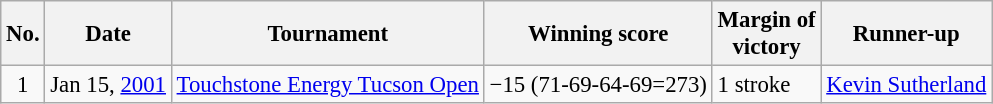<table class="wikitable" style="font-size:95%;">
<tr>
<th>No.</th>
<th>Date</th>
<th>Tournament</th>
<th>Winning score</th>
<th>Margin of<br>victory</th>
<th>Runner-up</th>
</tr>
<tr>
<td align=center>1</td>
<td align=right>Jan 15, <a href='#'>2001</a></td>
<td><a href='#'>Touchstone Energy Tucson Open</a></td>
<td>−15 (71-69-64-69=273)</td>
<td>1 stroke</td>
<td> <a href='#'>Kevin Sutherland</a></td>
</tr>
</table>
